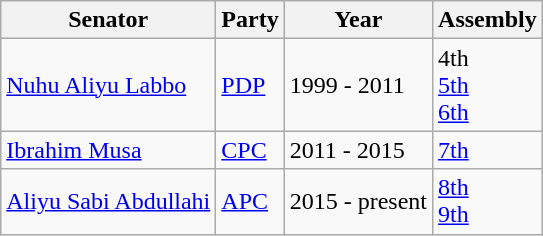<table class="wikitable">
<tr>
<th>Senator</th>
<th>Party</th>
<th>Year</th>
<th>Assembly</th>
</tr>
<tr>
<td><a href='#'>Nuhu Aliyu Labbo</a></td>
<td><a href='#'>PDP</a></td>
<td>1999 - 2011</td>
<td>4th<br><a href='#'>5th</a><br><a href='#'>6th</a></td>
</tr>
<tr>
<td><a href='#'>Ibrahim Musa</a></td>
<td><a href='#'>CPC</a></td>
<td>2011 - 2015</td>
<td><a href='#'>7th</a></td>
</tr>
<tr>
<td><a href='#'>Aliyu Sabi Abdullahi</a></td>
<td><a href='#'>APC</a></td>
<td>2015 - present</td>
<td><a href='#'>8th</a><br><a href='#'>9th</a></td>
</tr>
</table>
